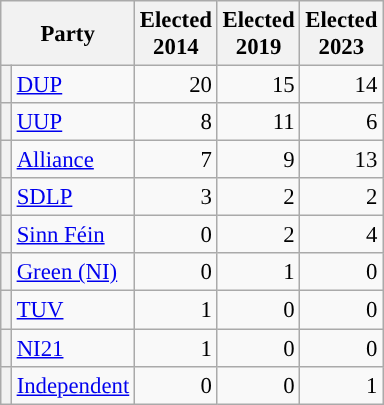<table class="wikitable" style="font-size: 95%;">
<tr>
<th colspan=2>Party</th>
<th>Elected<br>2014</th>
<th>Elected<br>2019</th>
<th>Elected<br>2023</th>
</tr>
<tr>
<th style="background-color: "></th>
<td><a href='#'>DUP</a></td>
<td align="right">20</td>
<td align="right">15</td>
<td align="right">14</td>
</tr>
<tr>
<th style="background-color: "></th>
<td><a href='#'>UUP</a></td>
<td align="right">8</td>
<td align="right">11</td>
<td align="right">6</td>
</tr>
<tr>
<th style="background-color: "></th>
<td><a href='#'>Alliance</a></td>
<td align="right">7</td>
<td align="right">9</td>
<td align="right">13</td>
</tr>
<tr>
<th style="background-color: "></th>
<td><a href='#'>SDLP</a></td>
<td align="right">3</td>
<td align="right">2</td>
<td align="right">2</td>
</tr>
<tr>
<th style="background-color: "></th>
<td><a href='#'>Sinn Féin</a></td>
<td align="right">0</td>
<td align="right">2</td>
<td align="right">4</td>
</tr>
<tr>
<th style="background-color: "></th>
<td><a href='#'>Green (NI)</a></td>
<td align="right">0</td>
<td align="right">1</td>
<td align="right">0</td>
</tr>
<tr>
<th style="background-color: "></th>
<td><a href='#'>TUV</a></td>
<td align="right">1</td>
<td align="right">0</td>
<td align="right">0</td>
</tr>
<tr>
<th style="background-color: "></th>
<td><a href='#'>NI21</a></td>
<td align="right">1</td>
<td align="right">0</td>
<td align="right">0</td>
</tr>
<tr>
<th style="background-color: "></th>
<td><a href='#'>Independent</a></td>
<td align="right">0</td>
<td align="right">0</td>
<td align="right">1</td>
</tr>
</table>
